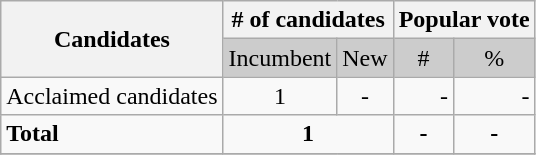<table class="wikitable">
<tr>
<th rowspan="2">Candidates</th>
<th colspan="2"># of candidates</th>
<th colspan="2">Popular vote</th>
</tr>
<tr bgcolor="CCCCCC">
<td>Incumbent</td>
<td>New</td>
<td align="center">#</td>
<td align="center">%</td>
</tr>
<tr>
<td>Acclaimed candidates</td>
<td align="center">1</td>
<td align="center">-</td>
<td align="right">-</td>
<td align="right">-</td>
</tr>
<tr>
<td><strong>Total</strong></td>
<td align="center" colspan="2"><strong>1</strong></td>
<td align="center"><strong>-</strong></td>
<td align="center"><strong>-</strong></td>
</tr>
<tr>
</tr>
</table>
